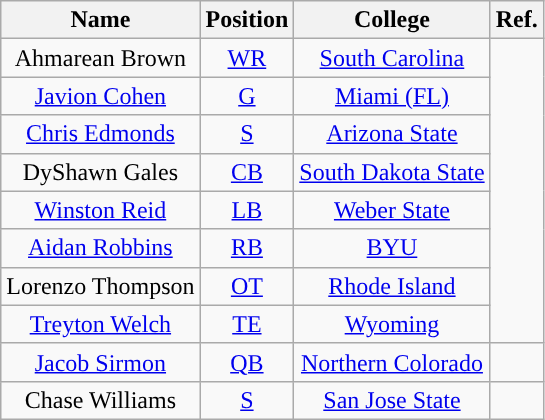<table class="wikitable" style="text-align:center">
<tr>
<th>Name</th>
<th>Position</th>
<th>College</th>
<th>Ref.</th>
</tr>
<tr>
<td>Ahmarean Brown</td>
<td><a href='#'>WR</a></td>
<td><a href='#'>South Carolina</a></td>
<td rowspan="8"></td>
</tr>
<tr>
<td><a href='#'>Javion Cohen</a></td>
<td><a href='#'>G</a></td>
<td><a href='#'>Miami (FL)</a></td>
</tr>
<tr>
<td><a href='#'>Chris Edmonds</a></td>
<td><a href='#'>S</a></td>
<td><a href='#'>Arizona State</a></td>
</tr>
<tr>
<td>DyShawn Gales</td>
<td><a href='#'>CB</a></td>
<td><a href='#'>South Dakota State</a></td>
</tr>
<tr>
<td><a href='#'>Winston Reid</a></td>
<td><a href='#'>LB</a></td>
<td><a href='#'>Weber State</a></td>
</tr>
<tr>
<td><a href='#'>Aidan Robbins</a></td>
<td><a href='#'>RB</a></td>
<td><a href='#'>BYU</a></td>
</tr>
<tr>
<td>Lorenzo Thompson</td>
<td><a href='#'>OT</a></td>
<td><a href='#'>Rhode Island</a></td>
</tr>
<tr>
<td><a href='#'>Treyton Welch</a></td>
<td><a href='#'>TE</a></td>
<td><a href='#'>Wyoming</a></td>
</tr>
<tr>
<td><a href='#'>Jacob Sirmon</a></td>
<td><a href='#'>QB</a></td>
<td><a href='#'>Northern Colorado</a></td>
<td></td>
</tr>
<tr>
<td>Chase Williams</td>
<td><a href='#'>S</a></td>
<td><a href='#'>San Jose State</a></td>
<td></td>
</tr>
</table>
